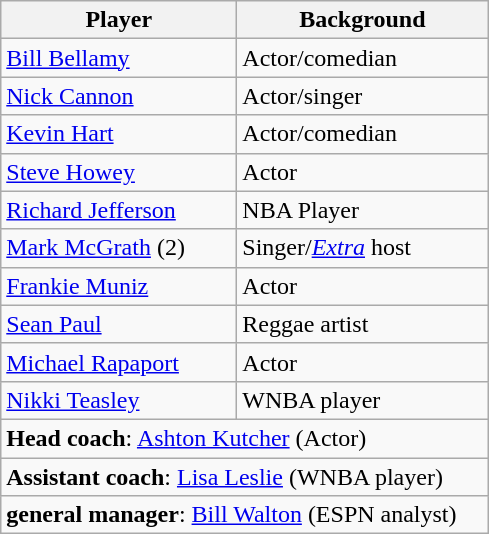<table class="wikitable">
<tr>
<th width=150>Player</th>
<th width=160>Background</th>
</tr>
<tr>
<td><a href='#'>Bill Bellamy</a></td>
<td>Actor/comedian</td>
</tr>
<tr>
<td><a href='#'>Nick Cannon</a></td>
<td>Actor/singer</td>
</tr>
<tr>
<td><a href='#'>Kevin Hart</a></td>
<td>Actor/comedian</td>
</tr>
<tr>
<td><a href='#'>Steve Howey</a></td>
<td>Actor</td>
</tr>
<tr>
<td><a href='#'>Richard Jefferson</a></td>
<td>NBA Player</td>
</tr>
<tr>
<td><a href='#'>Mark McGrath</a> (2)</td>
<td>Singer/<em><a href='#'>Extra</a></em> host</td>
</tr>
<tr>
<td><a href='#'>Frankie Muniz</a></td>
<td>Actor</td>
</tr>
<tr>
<td><a href='#'>Sean Paul</a></td>
<td>Reggae artist</td>
</tr>
<tr>
<td><a href='#'>Michael Rapaport</a></td>
<td>Actor</td>
</tr>
<tr>
<td><a href='#'>Nikki Teasley</a></td>
<td>WNBA player</td>
</tr>
<tr>
<td colspan="3"><strong>Head coach</strong>: <a href='#'>Ashton Kutcher</a> (Actor)</td>
</tr>
<tr>
<td colspan="3"><strong>Assistant coach</strong>: <a href='#'>Lisa Leslie</a> (WNBA player)</td>
</tr>
<tr>
<td colspan="3"><strong>general manager</strong>: <a href='#'>Bill Walton</a> (ESPN analyst)</td>
</tr>
</table>
